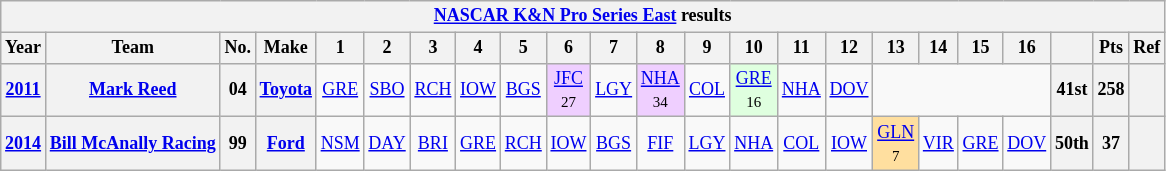<table class="wikitable" style="text-align:center; font-size:75%">
<tr>
<th colspan=23><a href='#'>NASCAR K&N Pro Series East</a> results</th>
</tr>
<tr>
<th>Year</th>
<th>Team</th>
<th>No.</th>
<th>Make</th>
<th>1</th>
<th>2</th>
<th>3</th>
<th>4</th>
<th>5</th>
<th>6</th>
<th>7</th>
<th>8</th>
<th>9</th>
<th>10</th>
<th>11</th>
<th>12</th>
<th>13</th>
<th>14</th>
<th>15</th>
<th>16</th>
<th></th>
<th>Pts</th>
<th>Ref</th>
</tr>
<tr>
<th><a href='#'>2011</a></th>
<th><a href='#'>Mark Reed</a></th>
<th>04</th>
<th><a href='#'>Toyota</a></th>
<td><a href='#'>GRE</a></td>
<td><a href='#'>SBO</a></td>
<td><a href='#'>RCH</a></td>
<td><a href='#'>IOW</a></td>
<td><a href='#'>BGS</a></td>
<td style="background:#EFCFFF;"><a href='#'>JFC</a><br><small>27</small></td>
<td><a href='#'>LGY</a></td>
<td style="background:#EFCFFF;"><a href='#'>NHA</a><br><small>34</small></td>
<td><a href='#'>COL</a></td>
<td style="background:#DFFFDF;"><a href='#'>GRE</a><br><small>16</small></td>
<td><a href='#'>NHA</a></td>
<td><a href='#'>DOV</a></td>
<td colspan=4></td>
<th>41st</th>
<th>258</th>
<th></th>
</tr>
<tr>
<th><a href='#'>2014</a></th>
<th><a href='#'>Bill McAnally Racing</a></th>
<th>99</th>
<th><a href='#'>Ford</a></th>
<td><a href='#'>NSM</a></td>
<td><a href='#'>DAY</a></td>
<td><a href='#'>BRI</a></td>
<td><a href='#'>GRE</a></td>
<td><a href='#'>RCH</a></td>
<td><a href='#'>IOW</a></td>
<td><a href='#'>BGS</a></td>
<td><a href='#'>FIF</a></td>
<td><a href='#'>LGY</a></td>
<td><a href='#'>NHA</a></td>
<td><a href='#'>COL</a></td>
<td><a href='#'>IOW</a></td>
<td style="background:#FFDF9F;"><a href='#'>GLN</a><br><small>7</small></td>
<td><a href='#'>VIR</a></td>
<td><a href='#'>GRE</a></td>
<td><a href='#'>DOV</a></td>
<th>50th</th>
<th>37</th>
<th></th>
</tr>
</table>
